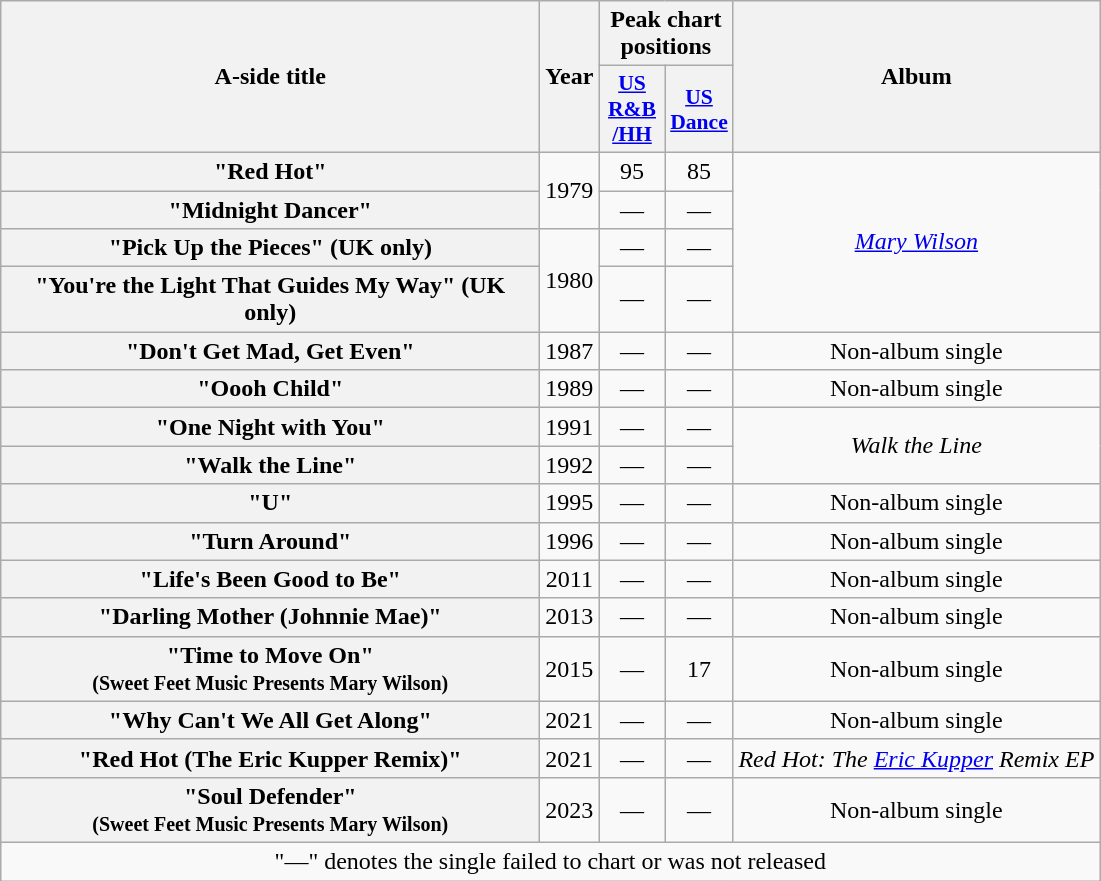<table class="wikitable plainrowheaders" style="text-align:center;">
<tr>
<th rowspan="2" style="width:22em;">A-side title</th>
<th rowspan="2">Year</th>
<th colspan="2">Peak chart positions</th>
<th rowspan="2" scope="col">Album</th>
</tr>
<tr>
<th scope="col" style="width:2.6em; font-size:90%;"><a href='#'>US<br>R&B<br>/HH</a><br></th>
<th scope="col" style="width:2.6em; font-size:90%;"><a href='#'>US<br>Dance</a><br></th>
</tr>
<tr>
<th scope="row">"Red Hot"</th>
<td rowspan="2">1979</td>
<td style="text-align:center;">95</td>
<td style="text-align:center;">85</td>
<td rowspan="4"><em><a href='#'>Mary Wilson</a></em></td>
</tr>
<tr>
<th scope="row">"Midnight Dancer"</th>
<td style="text-align:center;">—</td>
<td style="text-align:center;">—</td>
</tr>
<tr>
<th scope="row">"Pick Up the Pieces" (UK only)</th>
<td rowspan="2">1980</td>
<td style="text-align:center;">—</td>
<td style="text-align:center;">—</td>
</tr>
<tr>
<th scope="row">"You're the Light That Guides My Way" (UK only)</th>
<td style="text-align:center;">—</td>
<td style="text-align:center;">—</td>
</tr>
<tr>
<th scope="row">"Don't Get Mad, Get Even"</th>
<td>1987</td>
<td style="text-align:center;">—</td>
<td style="text-align:center;">—</td>
<td>Non-album single</td>
</tr>
<tr>
<th scope="row">"Oooh Child"</th>
<td>1989</td>
<td style="text-align:center;">—</td>
<td style="text-align:center;">—</td>
<td>Non-album single</td>
</tr>
<tr>
<th scope="row">"One Night with You"</th>
<td>1991</td>
<td style="text-align:center;">—</td>
<td style="text-align:center;">—</td>
<td rowspan="2"><em>Walk the Line</em></td>
</tr>
<tr>
<th scope="row">"Walk the Line"</th>
<td>1992</td>
<td style="text-align:center;">—</td>
<td style="text-align:center;">—</td>
</tr>
<tr>
<th scope="row">"U"</th>
<td>1995</td>
<td style="text-align:center;">—</td>
<td style="text-align:center;">—</td>
<td>Non-album single</td>
</tr>
<tr>
<th scope="row">"Turn Around"</th>
<td>1996</td>
<td style="text-align:center;">—</td>
<td style="text-align:center;">—</td>
<td>Non-album single</td>
</tr>
<tr>
<th scope="row">"Life's Been Good to Be"</th>
<td>2011</td>
<td style="text-align:center;">—</td>
<td style="text-align:center;">—</td>
<td>Non-album single</td>
</tr>
<tr>
<th scope="row">"Darling Mother (Johnnie Mae)"</th>
<td>2013</td>
<td style="text-align:center;">—</td>
<td style="text-align:center;">—</td>
<td>Non-album single</td>
</tr>
<tr>
<th scope="row">"Time to Move On"<br><small>(Sweet Feet Music Presents Mary Wilson)</small></th>
<td>2015</td>
<td style="text-align:center;">—</td>
<td style="text-align:center;">17</td>
<td>Non-album single</td>
</tr>
<tr>
<th scope="row">"Why Can't We All Get Along"</th>
<td>2021</td>
<td style="text-align:center;">—</td>
<td style="text-align:center;">—</td>
<td>Non-album single</td>
</tr>
<tr>
<th scope="row">"Red Hot (The Eric Kupper Remix)"</th>
<td>2021</td>
<td style="text-align:center;">—</td>
<td style="text-align:center;">—</td>
<td><em>Red Hot: The <a href='#'>Eric Kupper</a> Remix EP</em></td>
</tr>
<tr>
<th scope="row">"Soul Defender"<br><small>(Sweet Feet Music Presents Mary Wilson)</small></th>
<td>2023</td>
<td style="text-align:center;">—</td>
<td style="text-align:center;">—</td>
<td>Non-album single</td>
</tr>
<tr>
<td style="text-align:center;" colspan="18">"—" denotes the single failed to chart or was not released</td>
</tr>
</table>
